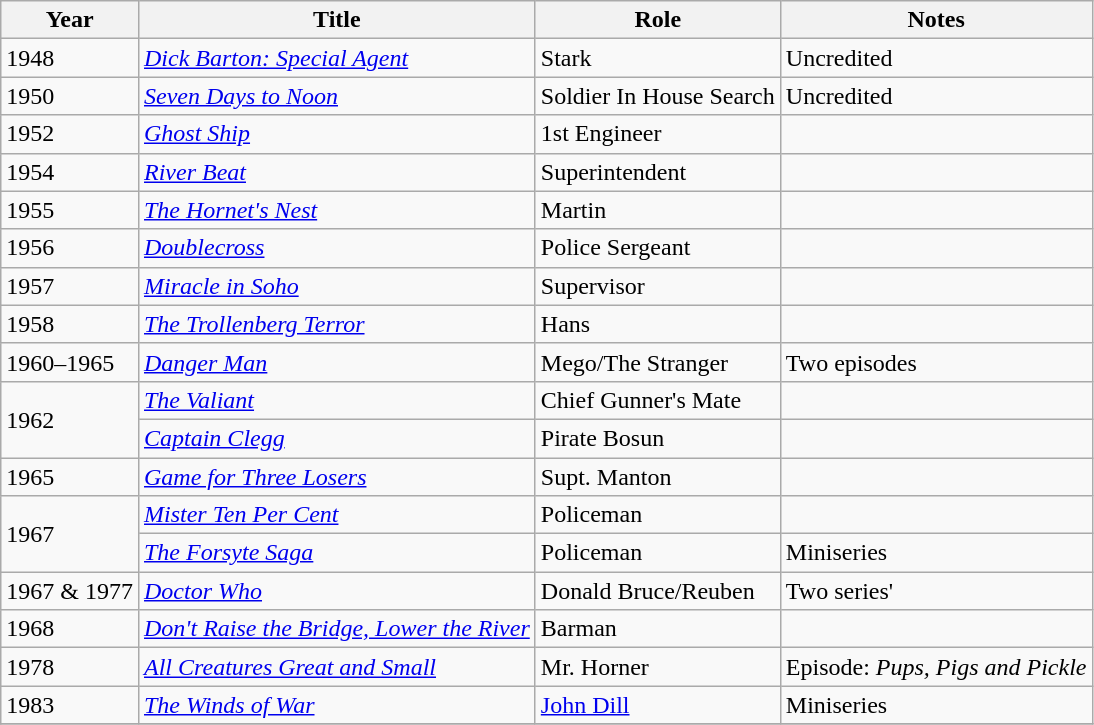<table class="wikitable">
<tr>
<th>Year</th>
<th>Title</th>
<th>Role</th>
<th>Notes</th>
</tr>
<tr>
<td>1948</td>
<td><em><a href='#'>Dick Barton: Special Agent</a></em></td>
<td>Stark</td>
<td>Uncredited</td>
</tr>
<tr>
<td>1950</td>
<td><em><a href='#'>Seven Days to Noon</a></em></td>
<td>Soldier In House Search</td>
<td>Uncredited</td>
</tr>
<tr>
<td>1952</td>
<td><em><a href='#'>Ghost Ship</a></em></td>
<td>1st Engineer</td>
<td></td>
</tr>
<tr>
<td>1954</td>
<td><em><a href='#'>River Beat</a></em></td>
<td>Superintendent</td>
<td></td>
</tr>
<tr>
<td>1955</td>
<td><em><a href='#'>The Hornet's Nest</a></em></td>
<td>Martin</td>
<td></td>
</tr>
<tr>
<td>1956</td>
<td><em><a href='#'>Doublecross</a></em></td>
<td>Police Sergeant</td>
<td></td>
</tr>
<tr>
<td>1957</td>
<td><em><a href='#'>Miracle in Soho</a></em></td>
<td>Supervisor</td>
<td></td>
</tr>
<tr>
<td>1958</td>
<td><em><a href='#'>The Trollenberg Terror</a></em></td>
<td>Hans</td>
<td></td>
</tr>
<tr>
<td>1960–1965</td>
<td><em><a href='#'>Danger Man</a></em></td>
<td>Mego/The Stranger</td>
<td>Two episodes</td>
</tr>
<tr>
<td rowspan=2>1962</td>
<td><em><a href='#'>The Valiant</a></em></td>
<td>Chief Gunner's Mate</td>
<td></td>
</tr>
<tr>
<td><em><a href='#'>Captain Clegg</a></em></td>
<td>Pirate Bosun</td>
<td></td>
</tr>
<tr>
<td>1965</td>
<td><em><a href='#'>Game for Three Losers</a></em></td>
<td>Supt. Manton</td>
<td></td>
</tr>
<tr>
<td rowspan=2>1967</td>
<td><em><a href='#'>Mister Ten Per Cent</a></em></td>
<td>Policeman</td>
<td></td>
</tr>
<tr>
<td><em><a href='#'>The Forsyte Saga</a></em></td>
<td>Policeman</td>
<td>Miniseries</td>
</tr>
<tr>
<td>1967 & 1977</td>
<td><em><a href='#'>Doctor Who</a></em></td>
<td>Donald Bruce/Reuben</td>
<td>Two series'</td>
</tr>
<tr>
<td>1968</td>
<td><em><a href='#'>Don't Raise the Bridge, Lower the River</a></em></td>
<td>Barman</td>
<td></td>
</tr>
<tr>
<td>1978</td>
<td><em><a href='#'>All Creatures Great and Small</a></em></td>
<td>Mr. Horner</td>
<td>Episode: <em>Pups, Pigs and Pickle</em></td>
</tr>
<tr>
<td>1983</td>
<td><em><a href='#'>The Winds of War</a></em></td>
<td><a href='#'>John Dill</a></td>
<td>Miniseries</td>
</tr>
<tr>
</tr>
</table>
